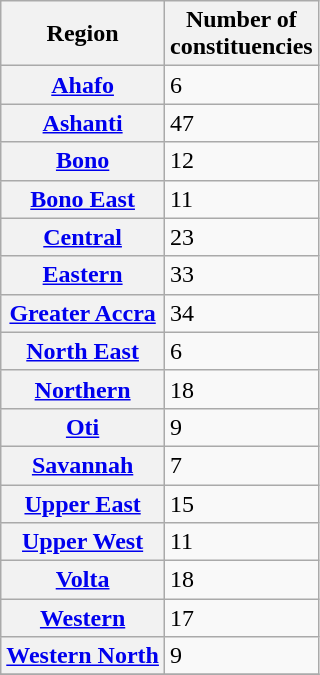<table class="wikitable sortable">
<tr>
<th scope=col>Region</th>
<th scope=col>Number of<br>constituencies</th>
</tr>
<tr>
<th scope=row><a href='#'>Ahafo</a></th>
<td>6</td>
</tr>
<tr>
<th scope=row><a href='#'>Ashanti</a></th>
<td>47</td>
</tr>
<tr>
<th scope=row><a href='#'>Bono</a></th>
<td>12</td>
</tr>
<tr>
<th scope=row><a href='#'>Bono East</a></th>
<td>11</td>
</tr>
<tr>
<th scope=row><a href='#'>Central</a></th>
<td>23</td>
</tr>
<tr>
<th scope=row><a href='#'>Eastern</a></th>
<td>33</td>
</tr>
<tr>
<th scope=row><a href='#'>Greater Accra</a></th>
<td>34</td>
</tr>
<tr>
<th scope=row><a href='#'>North East</a></th>
<td>6</td>
</tr>
<tr>
<th scope=row><a href='#'>Northern</a></th>
<td>18</td>
</tr>
<tr>
<th scope=row><a href='#'>Oti</a></th>
<td>9</td>
</tr>
<tr>
<th scope=row><a href='#'>Savannah</a></th>
<td>7</td>
</tr>
<tr>
<th scope=row><a href='#'>Upper East</a></th>
<td>15</td>
</tr>
<tr>
<th scope=row><a href='#'>Upper West</a></th>
<td>11</td>
</tr>
<tr>
<th scope=row><a href='#'>Volta</a></th>
<td>18</td>
</tr>
<tr>
<th scope=row><a href='#'>Western</a></th>
<td>17</td>
</tr>
<tr>
<th scope=row><a href='#'>Western North</a></th>
<td>9</td>
</tr>
<tr>
</tr>
</table>
